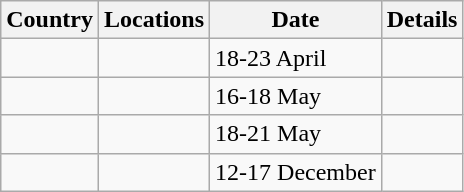<table class="wikitable">
<tr>
<th>Country</th>
<th>Locations</th>
<th>Date</th>
<th>Details</th>
</tr>
<tr>
<td></td>
<td></td>
<td>18-23 April</td>
<td></td>
</tr>
<tr>
<td></td>
<td></td>
<td>16-18 May</td>
<td></td>
</tr>
<tr>
<td></td>
<td></td>
<td>18-21 May</td>
<td></td>
</tr>
<tr>
<td></td>
<td></td>
<td>12-17 December</td>
<td></td>
</tr>
</table>
